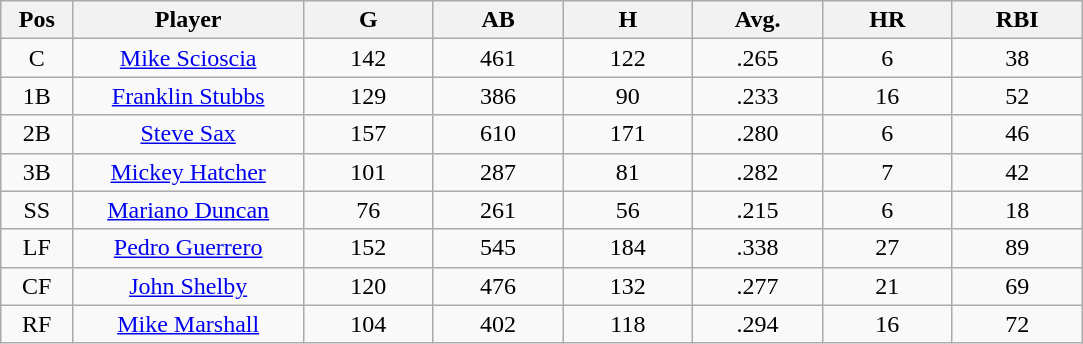<table class="wikitable sortable">
<tr>
<th bgcolor="#DDDDFF" width="5%">Pos</th>
<th bgcolor="#DDDDFF" width="16%">Player</th>
<th bgcolor="#DDDDFF" width="9%">G</th>
<th bgcolor="#DDDDFF" width="9%">AB</th>
<th bgcolor="#DDDDFF" width="9%">H</th>
<th bgcolor="#DDDDFF" width="9%">Avg.</th>
<th bgcolor="#DDDDFF" width="9%">HR</th>
<th bgcolor="#DDDDFF" width="9%">RBI</th>
</tr>
<tr align="center">
<td>C</td>
<td><a href='#'>Mike Scioscia</a></td>
<td>142</td>
<td>461</td>
<td>122</td>
<td>.265</td>
<td>6</td>
<td>38</td>
</tr>
<tr align="center">
<td>1B</td>
<td><a href='#'>Franklin Stubbs</a></td>
<td>129</td>
<td>386</td>
<td>90</td>
<td>.233</td>
<td>16</td>
<td>52</td>
</tr>
<tr align="center">
<td>2B</td>
<td><a href='#'>Steve Sax</a></td>
<td>157</td>
<td>610</td>
<td>171</td>
<td>.280</td>
<td>6</td>
<td>46</td>
</tr>
<tr align="center">
<td>3B</td>
<td><a href='#'>Mickey Hatcher</a></td>
<td>101</td>
<td>287</td>
<td>81</td>
<td>.282</td>
<td>7</td>
<td>42</td>
</tr>
<tr align="center">
<td>SS</td>
<td><a href='#'>Mariano Duncan</a></td>
<td>76</td>
<td>261</td>
<td>56</td>
<td>.215</td>
<td>6</td>
<td>18</td>
</tr>
<tr align="center">
<td>LF</td>
<td><a href='#'>Pedro Guerrero</a></td>
<td>152</td>
<td>545</td>
<td>184</td>
<td>.338</td>
<td>27</td>
<td>89</td>
</tr>
<tr align="center">
<td>CF</td>
<td><a href='#'>John Shelby</a></td>
<td>120</td>
<td>476</td>
<td>132</td>
<td>.277</td>
<td>21</td>
<td>69</td>
</tr>
<tr align="center">
<td>RF</td>
<td><a href='#'>Mike Marshall</a></td>
<td>104</td>
<td>402</td>
<td>118</td>
<td>.294</td>
<td>16</td>
<td>72</td>
</tr>
</table>
